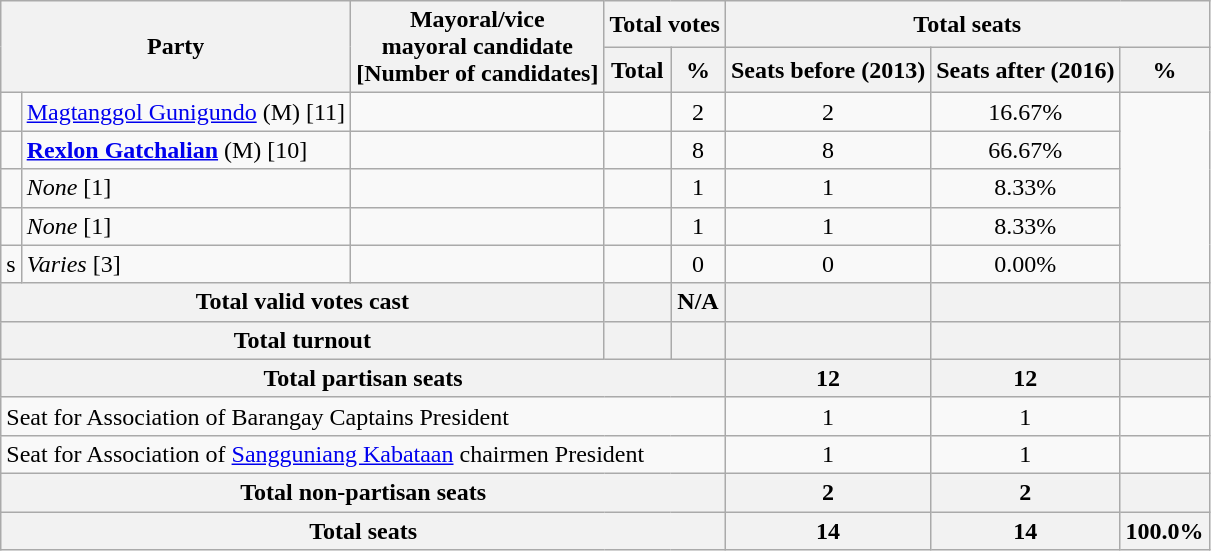<table class=wikitable style="text-align:right">
<tr>
<th rowspan=2 colspan=2>Party</th>
<th rowspan=2>Mayoral/vice<br>mayoral candidate<br>[Number of candidates]</th>
<th colspan=2>Total votes</th>
<th colspan=3>Total seats</th>
</tr>
<tr>
<th>Total</th>
<th>%</th>
<th>Seats before (2013)</th>
<th>Seats after (2016)</th>
<th>%</th>
</tr>
<tr>
<td></td>
<td align=left><a href='#'>Magtanggol Gunigundo</a> (M) [11]</td>
<td></td>
<td></td>
<td align="center">2</td>
<td align="center">2</td>
<td align="center">16.67%</td>
</tr>
<tr>
<td></td>
<td align=left><strong><a href='#'>Rexlon Gatchalian</a></strong> (M) [10]</td>
<td></td>
<td></td>
<td align="center">8</td>
<td align="center">8</td>
<td align="center">66.67%</td>
</tr>
<tr>
<td></td>
<td align=left><em>None</em> [1]</td>
<td></td>
<td></td>
<td align="center">1</td>
<td align="center">1</td>
<td align="center">8.33%</td>
</tr>
<tr>
<td></td>
<td align=left><em>None</em> [1]</td>
<td></td>
<td></td>
<td align="center">1</td>
<td align="center">1</td>
<td align="center">8.33%</td>
</tr>
<tr>
<td>s</td>
<td align=left><em>Varies</em> [3]</td>
<td></td>
<td></td>
<td align="center">0</td>
<td align="center">0</td>
<td align="center">0.00%</td>
</tr>
<tr>
<th align=left colspan=3>Total valid votes cast</th>
<th></th>
<th>N/A</th>
<th></th>
<th></th>
<th></th>
</tr>
<tr>
<th align=left colspan=3>Total turnout</th>
<th></th>
<th></th>
<th></th>
<th></th>
<th></th>
</tr>
<tr>
<th align=left colspan=5>Total partisan seats</th>
<th>12</th>
<th>12</th>
<th></th>
</tr>
<tr>
<td align=left colspan=5>Seat for Association of Barangay Captains President</td>
<td align="center">1</td>
<td align="center">1</td>
<td></td>
</tr>
<tr>
<td align=left colspan=5>Seat for Association of <a href='#'>Sangguniang Kabataan</a> chairmen President</td>
<td align="center">1</td>
<td align="center">1</td>
<td></td>
</tr>
<tr>
<th align=left colspan=5>Total non-partisan seats</th>
<th>2</th>
<th>2</th>
<th></th>
</tr>
<tr>
<th colspan=5>Total seats</th>
<th>14</th>
<th>14</th>
<th>100.0%</th>
</tr>
</table>
